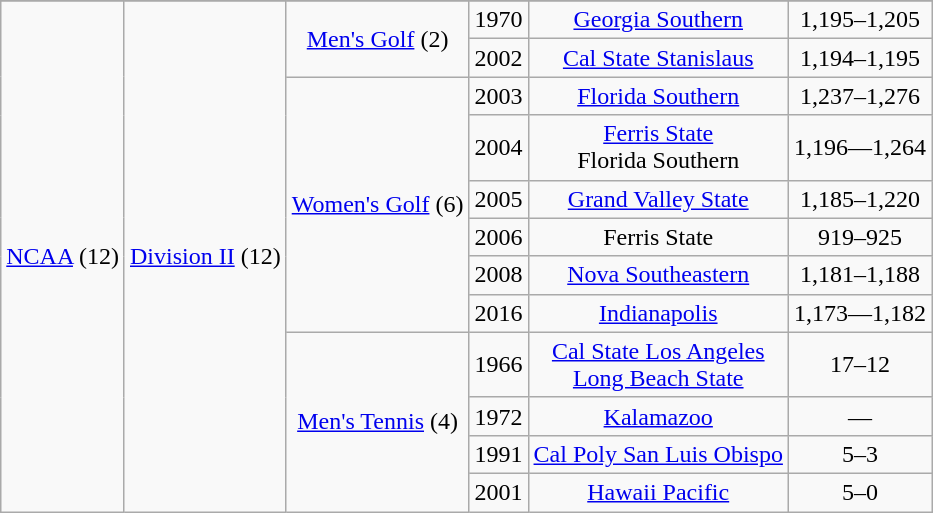<table class="wikitable">
<tr>
</tr>
<tr align="center">
<td rowspan="12"><a href='#'>NCAA</a> (12)</td>
<td rowspan="12"><a href='#'>Division II</a> (12)</td>
<td rowspan="2"><a href='#'>Men's Golf</a> (2)</td>
<td>1970</td>
<td><a href='#'>Georgia Southern</a></td>
<td>1,195–1,205</td>
</tr>
<tr align="center">
<td>2002</td>
<td><a href='#'>Cal State Stanislaus</a></td>
<td>1,194–1,195</td>
</tr>
<tr align="center">
<td rowspan="6"><a href='#'>Women's Golf</a> (6)</td>
<td>2003</td>
<td><a href='#'>Florida Southern</a></td>
<td>1,237–1,276</td>
</tr>
<tr align="center">
<td>2004</td>
<td><a href='#'>Ferris State</a><br>Florida Southern</td>
<td>1,196—1,264</td>
</tr>
<tr align="center">
<td>2005</td>
<td><a href='#'>Grand Valley State</a></td>
<td>1,185–1,220</td>
</tr>
<tr align="center">
<td>2006</td>
<td>Ferris State</td>
<td>919–925</td>
</tr>
<tr align="center">
<td>2008</td>
<td><a href='#'>Nova Southeastern</a></td>
<td>1,181–1,188</td>
</tr>
<tr align="center">
<td>2016</td>
<td><a href='#'>Indianapolis</a></td>
<td>1,173—1,182</td>
</tr>
<tr align="center">
<td rowspan="4"><a href='#'>Men's Tennis</a> (4)</td>
<td>1966</td>
<td><a href='#'>Cal State Los Angeles</a><br><a href='#'>Long Beach State</a></td>
<td>17–12</td>
</tr>
<tr align="center">
<td>1972</td>
<td><a href='#'>Kalamazoo</a></td>
<td>—</td>
</tr>
<tr align="center">
<td>1991</td>
<td><a href='#'>Cal Poly San Luis Obispo</a></td>
<td>5–3</td>
</tr>
<tr align="center">
<td>2001</td>
<td><a href='#'>Hawaii Pacific</a></td>
<td>5–0</td>
</tr>
</table>
